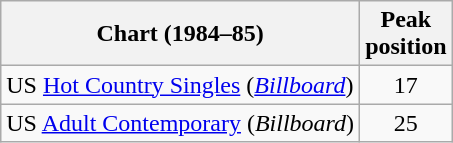<table class="wikitable sortable">
<tr>
<th>Chart (1984–85)</th>
<th>Peak<br>position</th>
</tr>
<tr>
<td>US <a href='#'>Hot Country Singles</a> (<em><a href='#'>Billboard</a></em>)</td>
<td style="text-align:center;">17</td>
</tr>
<tr>
<td>US <a href='#'>Adult Contemporary</a> (<em>Billboard</em>)</td>
<td style="text-align:center;">25</td>
</tr>
</table>
